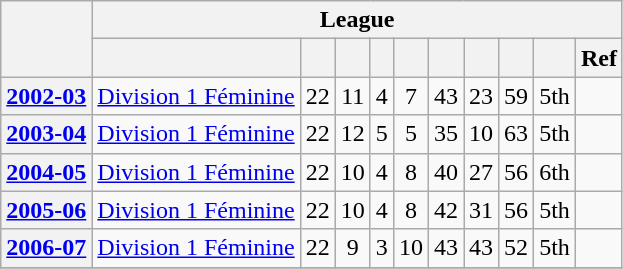<table class="wikitable sortable" style="text-align: center">
<tr>
<th rowspan="2" scope="col"></th>
<th colspan="10" class="unsortable">League</th>
</tr>
<tr>
<th></th>
<th></th>
<th></th>
<th></th>
<th></th>
<th></th>
<th></th>
<th></th>
<th></th>
<th>Ref</th>
</tr>
<tr>
<th scope="row"><a href='#'>2002-03</a></th>
<td><a href='#'>Division 1 Féminine</a></td>
<td>22</td>
<td>11</td>
<td>4</td>
<td>7</td>
<td>43</td>
<td>23</td>
<td>59</td>
<td>5th</td>
<td></td>
</tr>
<tr>
<th scope="row"><a href='#'>2003-04</a></th>
<td><a href='#'>Division 1 Féminine</a></td>
<td>22</td>
<td>12</td>
<td>5</td>
<td>5</td>
<td>35</td>
<td>10</td>
<td>63</td>
<td>5th</td>
<td></td>
</tr>
<tr>
<th scope="row"><a href='#'>2004-05</a></th>
<td><a href='#'>Division 1 Féminine</a></td>
<td>22</td>
<td>10</td>
<td>4</td>
<td>8</td>
<td>40</td>
<td>27</td>
<td>56</td>
<td>6th</td>
<td></td>
</tr>
<tr>
<th scope="row"><a href='#'>2005-06</a></th>
<td><a href='#'>Division 1 Féminine</a></td>
<td>22</td>
<td>10</td>
<td>4</td>
<td>8</td>
<td>42</td>
<td>31</td>
<td>56</td>
<td>5th</td>
<td></td>
</tr>
<tr>
<th scope="row"><a href='#'>2006-07</a></th>
<td><a href='#'>Division 1 Féminine</a></td>
<td>22</td>
<td>9</td>
<td>3</td>
<td>10</td>
<td>43</td>
<td>43</td>
<td>52</td>
<td>5th</td>
<td></td>
</tr>
<tr>
</tr>
</table>
